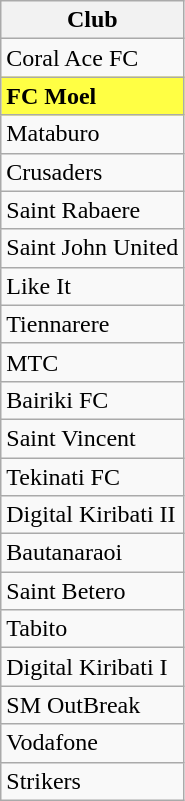<table class="wikitable">
<tr>
<th>Club</th>
</tr>
<tr>
<td>Coral Ace FC</td>
</tr>
<tr>
<td bgcolor=#ffff44><strong>FC Moel</strong></td>
</tr>
<tr>
<td>Mataburo</td>
</tr>
<tr>
<td>Crusaders</td>
</tr>
<tr>
<td>Saint Rabaere</td>
</tr>
<tr>
<td>Saint John United</td>
</tr>
<tr>
<td>Like It</td>
</tr>
<tr>
<td>Tiennarere</td>
</tr>
<tr>
<td>MTC</td>
</tr>
<tr>
<td>Bairiki FC</td>
</tr>
<tr>
<td>Saint Vincent</td>
</tr>
<tr>
<td>Tekinati FC</td>
</tr>
<tr>
<td>Digital Kiribati II</td>
</tr>
<tr>
<td>Bautanaraoi</td>
</tr>
<tr>
<td>Saint Betero</td>
</tr>
<tr>
<td>Tabito</td>
</tr>
<tr>
<td>Digital Kiribati I</td>
</tr>
<tr>
<td>SM OutBreak</td>
</tr>
<tr>
<td>Vodafone</td>
</tr>
<tr>
<td>Strikers</td>
</tr>
</table>
